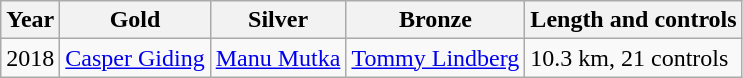<table class="wikitable">
<tr>
<th>Year</th>
<th>Gold</th>
<th>Silver</th>
<th>Bronze</th>
<th>Length and controls</th>
</tr>
<tr>
<td>2018</td>
<td> <a href='#'>Casper Giding</a></td>
<td> <a href='#'>Manu Mutka</a></td>
<td> <a href='#'>Tommy Lindberg</a></td>
<td>10.3 km, 21 controls</td>
</tr>
</table>
